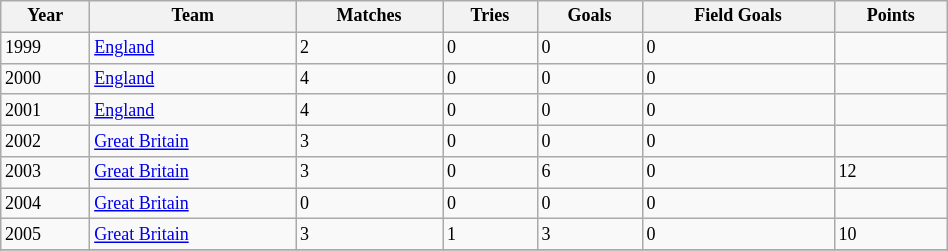<table class="wikitable" style="font-size:75%;" width="50%">
<tr>
<th>Year</th>
<th>Team</th>
<th>Matches</th>
<th>Tries</th>
<th>Goals</th>
<th>Field Goals</th>
<th>Points</th>
</tr>
<tr>
<td>1999</td>
<td> <a href='#'>England</a></td>
<td>2</td>
<td>0</td>
<td>0</td>
<td>0</td>
<td></td>
</tr>
<tr>
<td>2000</td>
<td> <a href='#'>England</a></td>
<td>4</td>
<td>0</td>
<td>0</td>
<td>0</td>
<td></td>
</tr>
<tr>
<td>2001</td>
<td> <a href='#'>England</a></td>
<td>4</td>
<td>0</td>
<td>0</td>
<td>0</td>
<td></td>
</tr>
<tr>
<td>2002</td>
<td> <a href='#'>Great Britain</a></td>
<td>3</td>
<td>0</td>
<td>0</td>
<td>0</td>
<td></td>
</tr>
<tr>
<td>2003</td>
<td> <a href='#'>Great Britain</a></td>
<td>3</td>
<td>0</td>
<td>6</td>
<td>0</td>
<td>12</td>
</tr>
<tr>
<td>2004</td>
<td> <a href='#'>Great Britain</a></td>
<td>0</td>
<td>0</td>
<td>0</td>
<td>0</td>
<td></td>
</tr>
<tr>
<td>2005</td>
<td> <a href='#'>Great Britain</a></td>
<td>3</td>
<td>1</td>
<td>3</td>
<td>0</td>
<td>10</td>
</tr>
<tr>
</tr>
</table>
